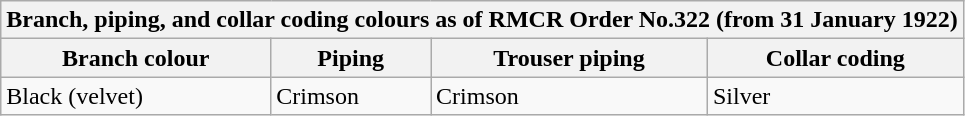<table class="wikitable">
<tr>
<th colspan="4">Branch, piping, and collar coding colours as of RMCR Order No.322 (from 31 January 1922)</th>
</tr>
<tr>
<th>Branch colour</th>
<th>Piping</th>
<th>Trouser piping</th>
<th>Collar coding</th>
</tr>
<tr>
<td>Black (velvet)</td>
<td>Crimson</td>
<td>Crimson</td>
<td>Silver</td>
</tr>
</table>
